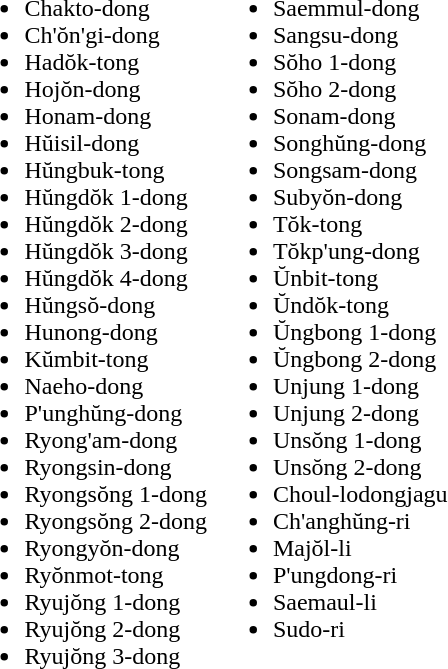<table>
<tr>
<td valign="top"><br><ul><li>Chakto-dong</li><li>Ch'ŏn'gi-dong</li><li>Hadŏk-tong</li><li>Hojŏn-dong</li><li>Honam-dong</li><li>Hŭisil-dong</li><li>Hŭngbuk-tong</li><li>Hŭngdŏk 1-dong</li><li>Hŭngdŏk 2-dong</li><li>Hŭngdŏk 3-dong</li><li>Hŭngdŏk 4-dong</li><li>Hŭngsŏ-dong</li><li>Hunong-dong</li><li>Kŭmbit-tong</li><li>Naeho-dong</li><li>P'unghŭng-dong</li><li>Ryong'am-dong</li><li>Ryongsin-dong</li><li>Ryongsŏng 1-dong</li><li>Ryongsŏng 2-dong</li><li>Ryongyŏn-dong</li><li>Ryŏnmot-tong</li><li>Ryujŏng 1-dong</li><li>Ryujŏng 2-dong</li><li>Ryujŏng 3-dong</li></ul></td>
<td valign="top"><br><ul><li>Saemmul-dong</li><li>Sangsu-dong</li><li>Sŏho 1-dong</li><li>Sŏho 2-dong</li><li>Sonam-dong</li><li>Songhŭng-dong</li><li>Songsam-dong</li><li>Subyŏn-dong</li><li>Tŏk-tong</li><li>Tŏkp'ung-dong</li><li>Ŭnbit-tong</li><li>Ŭndŏk-tong</li><li>Ŭngbong 1-dong</li><li>Ŭngbong 2-dong</li><li>Unjung 1-dong</li><li>Unjung 2-dong</li><li>Unsŏng 1-dong</li><li>Unsŏng 2-dong</li><li>Choul-lodongjagu</li><li>Ch'anghŭng-ri</li><li>Majŏl-li</li><li>P'ungdong-ri</li><li>Saemaul-li</li><li>Sudo-ri</li></ul></td>
</tr>
</table>
